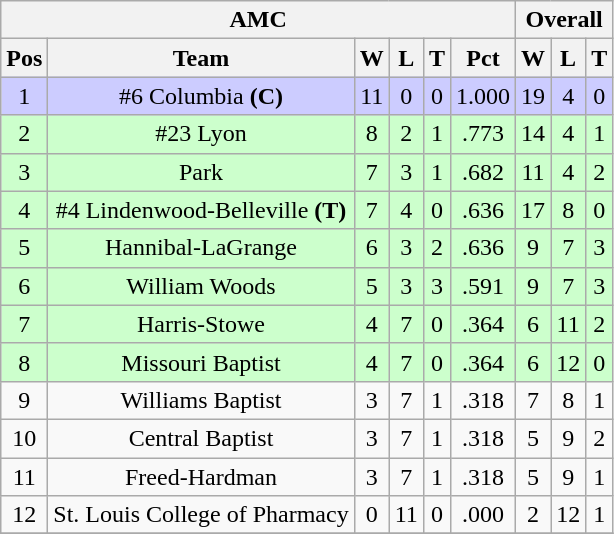<table class="wikitable" style="text-align:center;">
<tr>
<th colspan=6><strong>AMC</strong></th>
<th colspan=3><strong>Overall</strong></th>
</tr>
<tr>
<th><strong>Pos</strong></th>
<th><strong>Team</strong></th>
<th><strong>W</strong></th>
<th><strong>L</strong></th>
<th><strong>T</strong></th>
<th><strong>Pct</strong></th>
<th><strong>W</strong></th>
<th><strong>L</strong></th>
<th><strong>T</strong></th>
</tr>
<tr style="background:#ccf;">
<td>1</td>
<td>#6 Columbia <strong>(C)</strong></td>
<td>11</td>
<td>0</td>
<td>0</td>
<td>1.000</td>
<td>19</td>
<td>4</td>
<td>0</td>
</tr>
<tr style="background:#cfc;">
<td>2</td>
<td>#23 Lyon</td>
<td>8</td>
<td>2</td>
<td>1</td>
<td>.773</td>
<td>14</td>
<td>4</td>
<td>1</td>
</tr>
<tr style="background:#cfc;">
<td>3</td>
<td>Park</td>
<td>7</td>
<td>3</td>
<td>1</td>
<td>.682</td>
<td>11</td>
<td>4</td>
<td>2</td>
</tr>
<tr style="background:#cfc;">
<td>4</td>
<td>#4 Lindenwood-Belleville <strong>(T)</strong></td>
<td>7</td>
<td>4</td>
<td>0</td>
<td>.636</td>
<td>17</td>
<td>8</td>
<td>0</td>
</tr>
<tr style="background:#cfc;">
<td>5</td>
<td>Hannibal-LaGrange</td>
<td>6</td>
<td>3</td>
<td>2</td>
<td>.636</td>
<td>9</td>
<td>7</td>
<td>3</td>
</tr>
<tr style="background:#cfc;">
<td>6</td>
<td>William Woods</td>
<td>5</td>
<td>3</td>
<td>3</td>
<td>.591</td>
<td>9</td>
<td>7</td>
<td>3</td>
</tr>
<tr style="background:#cfc;">
<td>7</td>
<td>Harris-Stowe</td>
<td>4</td>
<td>7</td>
<td>0</td>
<td>.364</td>
<td>6</td>
<td>11</td>
<td>2</td>
</tr>
<tr style="background:#cfc;">
<td>8</td>
<td>Missouri Baptist</td>
<td>4</td>
<td>7</td>
<td>0</td>
<td>.364</td>
<td>6</td>
<td>12</td>
<td>0</td>
</tr>
<tr>
<td>9</td>
<td>Williams Baptist</td>
<td>3</td>
<td>7</td>
<td>1</td>
<td>.318</td>
<td>7</td>
<td>8</td>
<td>1</td>
</tr>
<tr>
<td>10</td>
<td>Central Baptist</td>
<td>3</td>
<td>7</td>
<td>1</td>
<td>.318</td>
<td>5</td>
<td>9</td>
<td>2</td>
</tr>
<tr>
<td>11</td>
<td>Freed-Hardman</td>
<td>3</td>
<td>7</td>
<td>1</td>
<td>.318</td>
<td>5</td>
<td>9</td>
<td>1</td>
</tr>
<tr>
<td>12</td>
<td>St. Louis College of Pharmacy</td>
<td>0</td>
<td>11</td>
<td>0</td>
<td>.000</td>
<td>2</td>
<td>12</td>
<td>1</td>
</tr>
<tr>
</tr>
</table>
